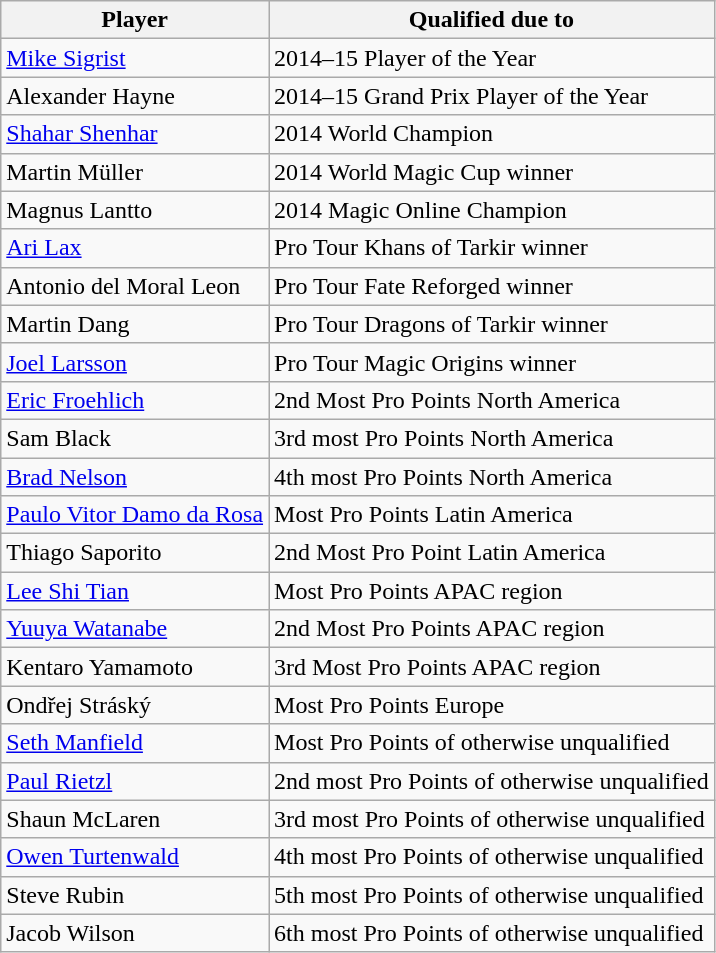<table class="wikitable">
<tr>
<th>Player</th>
<th>Qualified due to</th>
</tr>
<tr>
<td> <a href='#'>Mike Sigrist</a></td>
<td>2014–15 Player of the Year</td>
</tr>
<tr>
<td> Alexander Hayne</td>
<td>2014–15 Grand Prix Player of the Year</td>
</tr>
<tr>
<td> <a href='#'>Shahar Shenhar</a></td>
<td>2014 World Champion</td>
</tr>
<tr>
<td> Martin Müller</td>
<td>2014 World Magic Cup winner</td>
</tr>
<tr>
<td> Magnus Lantto</td>
<td>2014 Magic Online Champion</td>
</tr>
<tr>
<td> <a href='#'>Ari Lax</a></td>
<td>Pro Tour Khans of Tarkir winner</td>
</tr>
<tr>
<td> Antonio del Moral Leon</td>
<td>Pro Tour Fate Reforged winner</td>
</tr>
<tr>
<td> Martin Dang</td>
<td>Pro Tour Dragons of Tarkir winner</td>
</tr>
<tr>
<td> <a href='#'>Joel Larsson</a></td>
<td>Pro Tour Magic Origins winner</td>
</tr>
<tr>
<td> <a href='#'>Eric Froehlich</a></td>
<td>2nd Most Pro Points North America</td>
</tr>
<tr>
<td> Sam Black</td>
<td>3rd most Pro Points North America</td>
</tr>
<tr>
<td> <a href='#'>Brad Nelson</a></td>
<td>4th most Pro Points North America</td>
</tr>
<tr>
<td> <a href='#'>Paulo Vitor Damo da Rosa</a></td>
<td>Most Pro Points Latin America</td>
</tr>
<tr>
<td> Thiago Saporito</td>
<td>2nd Most Pro Point Latin America</td>
</tr>
<tr>
<td> <a href='#'>Lee Shi Tian</a></td>
<td>Most Pro Points APAC region</td>
</tr>
<tr>
<td> <a href='#'>Yuuya Watanabe</a></td>
<td>2nd Most Pro Points APAC region</td>
</tr>
<tr>
<td> Kentaro Yamamoto</td>
<td>3rd Most Pro Points APAC region</td>
</tr>
<tr>
<td> Ondřej Stráský</td>
<td>Most Pro Points Europe</td>
</tr>
<tr>
<td> <a href='#'>Seth Manfield</a></td>
<td>Most Pro Points of otherwise unqualified</td>
</tr>
<tr>
<td> <a href='#'>Paul Rietzl</a></td>
<td>2nd most Pro Points of otherwise unqualified</td>
</tr>
<tr>
<td> Shaun McLaren</td>
<td>3rd most Pro Points of otherwise unqualified</td>
</tr>
<tr>
<td> <a href='#'>Owen Turtenwald</a></td>
<td>4th most Pro Points of otherwise unqualified</td>
</tr>
<tr>
<td> Steve Rubin</td>
<td>5th most Pro Points of otherwise unqualified</td>
</tr>
<tr>
<td> Jacob Wilson</td>
<td>6th most Pro Points of otherwise unqualified</td>
</tr>
</table>
